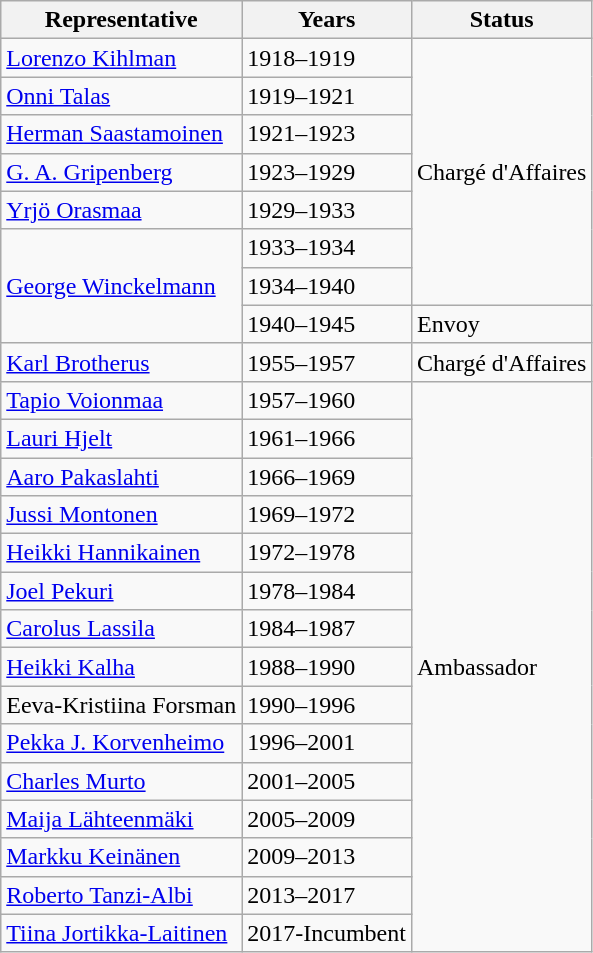<table class="wikitable sortable">
<tr>
<th>Representative</th>
<th>Years</th>
<th>Status</th>
</tr>
<tr>
<td><a href='#'>Lorenzo Kihlman</a></td>
<td>1918–1919</td>
<td rowspan="7">Chargé d'Affaires</td>
</tr>
<tr>
<td><a href='#'>Onni Talas</a></td>
<td>1919–1921</td>
</tr>
<tr>
<td><a href='#'>Herman Saastamoinen</a></td>
<td>1921–1923</td>
</tr>
<tr>
<td><a href='#'>G. A. Gripenberg</a></td>
<td>1923–1929</td>
</tr>
<tr>
<td><a href='#'>Yrjö Orasmaa</a></td>
<td>1929–1933</td>
</tr>
<tr>
<td rowspan=" 3"><a href='#'>George Winckelmann</a></td>
<td>1933–1934</td>
</tr>
<tr>
<td>1934–1940</td>
</tr>
<tr>
<td>1940–1945</td>
<td>Envoy</td>
</tr>
<tr>
<td><a href='#'>Karl Brotherus</a></td>
<td>1955–1957</td>
<td>Chargé d'Affaires</td>
</tr>
<tr>
<td><a href='#'>Tapio Voionmaa</a></td>
<td>1957–1960</td>
<td rowspan="15">Ambassador</td>
</tr>
<tr>
<td><a href='#'>Lauri Hjelt</a></td>
<td>1961–1966</td>
</tr>
<tr>
<td><a href='#'>Aaro Pakaslahti</a></td>
<td>1966–1969</td>
</tr>
<tr>
<td><a href='#'>Jussi Montonen</a></td>
<td>1969–1972</td>
</tr>
<tr>
<td><a href='#'>Heikki Hannikainen</a></td>
<td>1972–1978</td>
</tr>
<tr>
<td><a href='#'>Joel Pekuri</a></td>
<td>1978–1984</td>
</tr>
<tr>
<td><a href='#'>Carolus Lassila</a></td>
<td>1984–1987</td>
</tr>
<tr>
<td><a href='#'>Heikki Kalha</a></td>
<td>1988–1990</td>
</tr>
<tr>
<td>Eeva-Kristiina Forsman</td>
<td>1990–1996</td>
</tr>
<tr>
<td><a href='#'>Pekka J. Korvenheimo</a></td>
<td>1996–2001</td>
</tr>
<tr>
<td><a href='#'>Charles Murto</a></td>
<td>2001–2005</td>
</tr>
<tr>
<td><a href='#'>Maija Lähteenmäki</a></td>
<td>2005–2009</td>
</tr>
<tr>
<td><a href='#'>Markku Keinänen</a></td>
<td>2009–2013</td>
</tr>
<tr>
<td><a href='#'>Roberto Tanzi-Albi</a></td>
<td>2013–2017</td>
</tr>
<tr>
<td><a href='#'>Tiina Jortikka-Laitinen</a></td>
<td>2017-Incumbent</td>
</tr>
</table>
